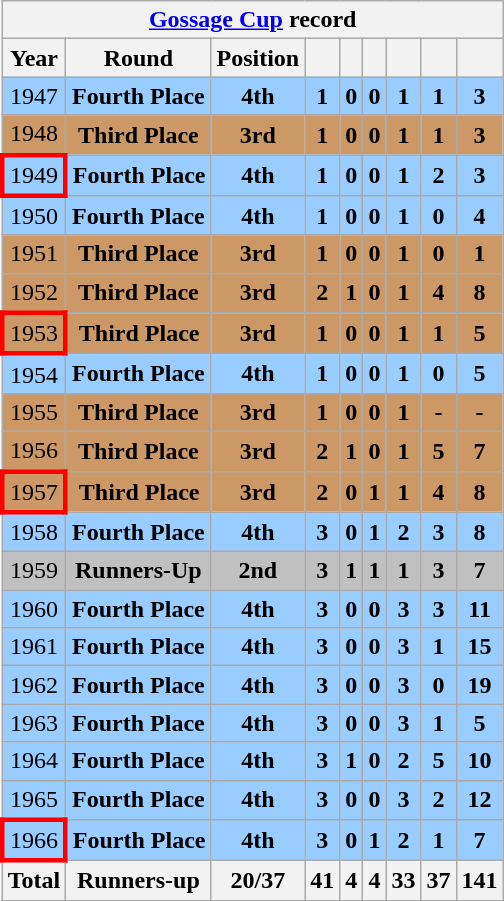<table class="wikitable" style="text-align: center;">
<tr>
<th colspan=9><a href='#'>Gossage Cup</a> record</th>
</tr>
<tr>
<th>Year</th>
<th>Round</th>
<th>Position</th>
<th></th>
<th></th>
<th></th>
<th></th>
<th></th>
<th></th>
</tr>
<tr style="background:#9acdff;">
<td> 1947</td>
<td><strong>Fourth Place</strong></td>
<td><strong>4th</strong></td>
<td><strong>1</strong></td>
<td><strong>0</strong></td>
<td><strong>0</strong></td>
<td><strong>1</strong></td>
<td><strong>1</strong></td>
<td><strong>3</strong></td>
</tr>
<tr style="background:#c96;">
<td> 1948</td>
<td><strong>Third Place</strong></td>
<td><strong>3rd</strong></td>
<td><strong>1</strong></td>
<td><strong>0</strong></td>
<td><strong>0</strong></td>
<td><strong>1</strong></td>
<td><strong>1</strong></td>
<td><strong>3</strong></td>
</tr>
<tr style="background:#9acdff;">
<td style="border: 3px solid red"> 1949</td>
<td><strong>Fourth Place</strong></td>
<td><strong>4th</strong></td>
<td><strong>1</strong></td>
<td><strong>0</strong></td>
<td><strong>0</strong></td>
<td><strong>1</strong></td>
<td><strong>2</strong></td>
<td><strong>3</strong></td>
</tr>
<tr style="background:#9acdff;">
<td> 1950</td>
<td><strong>Fourth Place</strong></td>
<td><strong>4th</strong></td>
<td><strong>1</strong></td>
<td><strong>0</strong></td>
<td><strong>0</strong></td>
<td><strong>1</strong></td>
<td><strong>0</strong></td>
<td><strong>4</strong></td>
</tr>
<tr style="background:#c96;">
<td> 1951</td>
<td><strong>Third Place</strong></td>
<td><strong>3rd</strong></td>
<td><strong>1</strong></td>
<td><strong>0</strong></td>
<td><strong>0</strong></td>
<td><strong>1</strong></td>
<td><strong>0</strong></td>
<td><strong>1</strong></td>
</tr>
<tr style="background:#c96;">
<td> 1952</td>
<td><strong>Third Place</strong></td>
<td><strong>3rd</strong></td>
<td><strong>2</strong></td>
<td><strong>1</strong></td>
<td><strong>0</strong></td>
<td><strong>1</strong></td>
<td><strong>4</strong></td>
<td><strong>8</strong></td>
</tr>
<tr style="background:#c96;">
<td style="border: 3px solid red"> 1953</td>
<td><strong>Third Place</strong></td>
<td><strong>3rd</strong></td>
<td><strong>1</strong></td>
<td><strong>0</strong></td>
<td><strong>0</strong></td>
<td><strong>1</strong></td>
<td><strong>1</strong></td>
<td><strong>5</strong></td>
</tr>
<tr style="background:#9acdff;">
<td> 1954</td>
<td><strong>Fourth Place</strong></td>
<td><strong>4th</strong></td>
<td><strong>1</strong></td>
<td><strong>0</strong></td>
<td><strong>0</strong></td>
<td><strong>1</strong></td>
<td><strong>0</strong></td>
<td><strong>5</strong></td>
</tr>
<tr style="background:#c96;">
<td> 1955</td>
<td><strong>Third Place</strong></td>
<td><strong>3rd</strong></td>
<td><strong>1</strong></td>
<td><strong>0</strong></td>
<td><strong>0</strong></td>
<td><strong>1</strong></td>
<td><strong>-</strong></td>
<td><strong>-</strong></td>
</tr>
<tr style="background:#c96;">
<td> 1956</td>
<td><strong>Third Place</strong></td>
<td><strong>3rd</strong></td>
<td><strong>2</strong></td>
<td><strong>1</strong></td>
<td><strong>0</strong></td>
<td><strong>1</strong></td>
<td><strong>5</strong></td>
<td><strong>7</strong></td>
</tr>
<tr style="background:#c96;">
<td style="border: 3px solid red"> 1957</td>
<td><strong>Third Place</strong></td>
<td><strong>3rd</strong></td>
<td><strong>2</strong></td>
<td><strong>0</strong></td>
<td><strong>1</strong></td>
<td><strong>1</strong></td>
<td><strong>4</strong></td>
<td><strong>8</strong></td>
</tr>
<tr style="background:#9acdff;">
<td> 1958</td>
<td><strong>Fourth Place</strong></td>
<td><strong>4th</strong></td>
<td><strong>3</strong></td>
<td><strong>0</strong></td>
<td><strong>1</strong></td>
<td><strong>2</strong></td>
<td><strong>3</strong></td>
<td><strong>8</strong></td>
</tr>
<tr style="background:silver;">
<td> 1959</td>
<td><strong>Runners-Up</strong></td>
<td><strong>2nd</strong></td>
<td><strong>3</strong></td>
<td><strong>1</strong></td>
<td><strong>1</strong></td>
<td><strong>1</strong></td>
<td><strong>3</strong></td>
<td><strong>7</strong></td>
</tr>
<tr style="background:#9acdff;">
<td> 1960</td>
<td><strong>Fourth Place</strong></td>
<td><strong>4th</strong></td>
<td><strong>3</strong></td>
<td><strong>0</strong></td>
<td><strong>0</strong></td>
<td><strong>3</strong></td>
<td><strong>3</strong></td>
<td><strong>11</strong></td>
</tr>
<tr style="background:#9acdff;">
<td> 1961</td>
<td><strong>Fourth Place</strong></td>
<td><strong>4th</strong></td>
<td><strong>3</strong></td>
<td><strong>0</strong></td>
<td><strong>0</strong></td>
<td><strong>3</strong></td>
<td><strong>1</strong></td>
<td><strong>15</strong></td>
</tr>
<tr style="background:#9acdff;">
<td>1962</td>
<td><strong>Fourth Place</strong></td>
<td><strong>4th</strong></td>
<td><strong>3</strong></td>
<td><strong>0</strong></td>
<td><strong>0</strong></td>
<td><strong>3</strong></td>
<td><strong>0</strong></td>
<td><strong>19</strong></td>
</tr>
<tr style="background:#9acdff;">
<td> 1963</td>
<td><strong>Fourth Place</strong></td>
<td><strong>4th</strong></td>
<td><strong>3</strong></td>
<td><strong>0</strong></td>
<td><strong>0</strong></td>
<td><strong>3</strong></td>
<td><strong>1</strong></td>
<td><strong>5</strong></td>
</tr>
<tr style="background:#9acdff;">
<td> 1964</td>
<td><strong>Fourth Place</strong></td>
<td><strong>4th</strong></td>
<td><strong>3</strong></td>
<td><strong>1</strong></td>
<td><strong>0</strong></td>
<td><strong>2</strong></td>
<td><strong>5</strong></td>
<td><strong>10</strong></td>
</tr>
<tr style="background:#9acdff;">
<td> 1965</td>
<td><strong>Fourth Place</strong></td>
<td><strong>4th</strong></td>
<td><strong>3</strong></td>
<td><strong>0</strong></td>
<td><strong>0</strong></td>
<td><strong>3</strong></td>
<td><strong>2</strong></td>
<td><strong>12</strong></td>
</tr>
<tr style="background:#9acdff;">
<td style="border: 3px solid red"> 1966</td>
<td><strong>Fourth Place</strong></td>
<td><strong>4th</strong></td>
<td><strong>3</strong></td>
<td><strong>0</strong></td>
<td><strong>1</strong></td>
<td><strong>2</strong></td>
<td><strong>1</strong></td>
<td><strong>7</strong></td>
</tr>
<tr>
<th>Total</th>
<th>Runners-up</th>
<th>20/37</th>
<th>41</th>
<th>4</th>
<th>4</th>
<th>33</th>
<th>37</th>
<th>141</th>
</tr>
<tr>
</tr>
</table>
